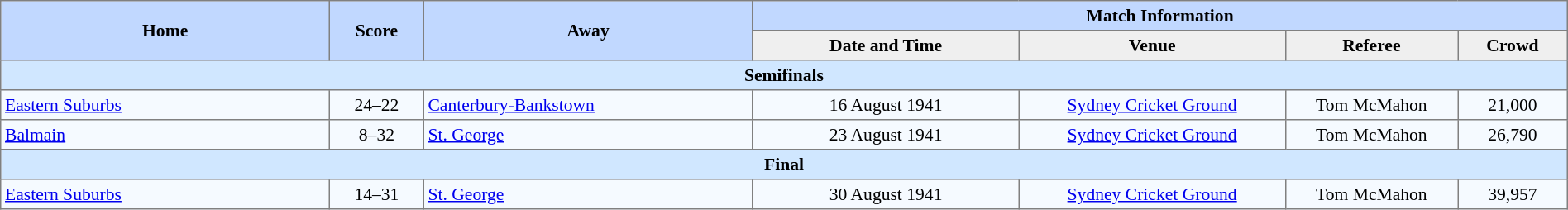<table border=1 style="border-collapse:collapse; font-size:90%; text-align:center;" cellpadding=3 cellspacing=0 width=100%>
<tr bgcolor=#C1D8FF>
<th rowspan=2 width=21%>Home</th>
<th rowspan=2 width=6%>Score</th>
<th rowspan=2 width=21%>Away</th>
<th colspan=6>Match Information</th>
</tr>
<tr bgcolor=#EFEFEF>
<th width=17%>Date and Time</th>
<th width=17%>Venue</th>
<th width=11%>Referee</th>
<th width=7%>Crowd</th>
</tr>
<tr bgcolor="#D0E7FF">
<td colspan=7><strong>Semifinals</strong></td>
</tr>
<tr bgcolor=#F5FAFF>
<td align=left> <a href='#'>Eastern Suburbs</a></td>
<td>24–22</td>
<td align=left> <a href='#'>Canterbury-Bankstown</a></td>
<td>16 August 1941</td>
<td><a href='#'>Sydney Cricket Ground</a></td>
<td>Tom McMahon</td>
<td>21,000</td>
</tr>
<tr bgcolor=#F5FAFF>
<td align=left> <a href='#'>Balmain</a></td>
<td>8–32</td>
<td align=left> <a href='#'>St. George</a></td>
<td>23 August 1941</td>
<td><a href='#'>Sydney Cricket Ground</a></td>
<td>Tom McMahon</td>
<td>26,790</td>
</tr>
<tr bgcolor="#D0E7FF">
<td colspan=7><strong>Final</strong></td>
</tr>
<tr bgcolor=#F5FAFF>
<td align=left> <a href='#'>Eastern Suburbs</a></td>
<td>14–31</td>
<td align=left> <a href='#'>St. George</a></td>
<td>30 August 1941</td>
<td><a href='#'>Sydney Cricket Ground</a></td>
<td>Tom McMahon</td>
<td>39,957</td>
</tr>
</table>
